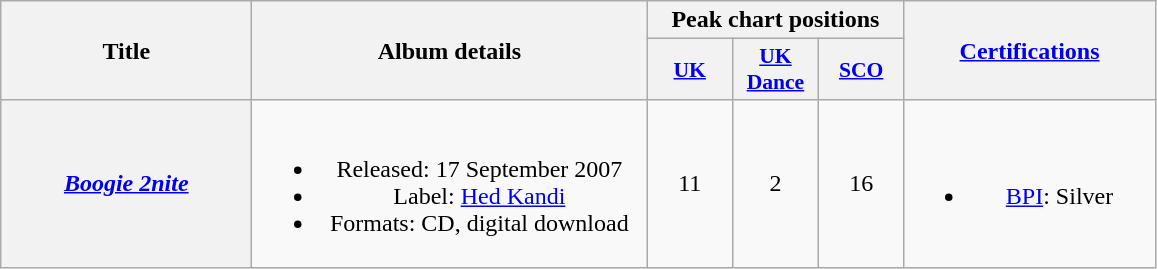<table class="wikitable plainrowheaders" style="text-align:center;">
<tr>
<th scope="col" rowspan="2" style="width:10em;">Title</th>
<th scope="col" rowspan="2" style="width:16em;">Album details</th>
<th scope="col" colspan="3">Peak chart positions</th>
<th rowspan="2" style="width:10em;"><a href='#'>Certifications</a></th>
</tr>
<tr>
<th style="width:3.5em;font-size:90%;"><a href='#'>UK</a><br></th>
<th style="width:3.5em;font-size:90%;"><a href='#'>UK<br>Dance</a><br></th>
<th style="width:3.5em;font-size:90%;"><a href='#'>SCO</a><br></th>
</tr>
<tr>
<th scope="row"><em><a href='#'>Boogie 2nite</a></em></th>
<td><br><ul><li>Released: 17 September 2007</li><li>Label: <a href='#'>Hed Kandi</a></li><li>Formats: CD, digital download</li></ul></td>
<td>11</td>
<td>2</td>
<td>16</td>
<td><br><ul><li><a href='#'>BPI</a>: Silver</li></ul></td>
</tr>
</table>
